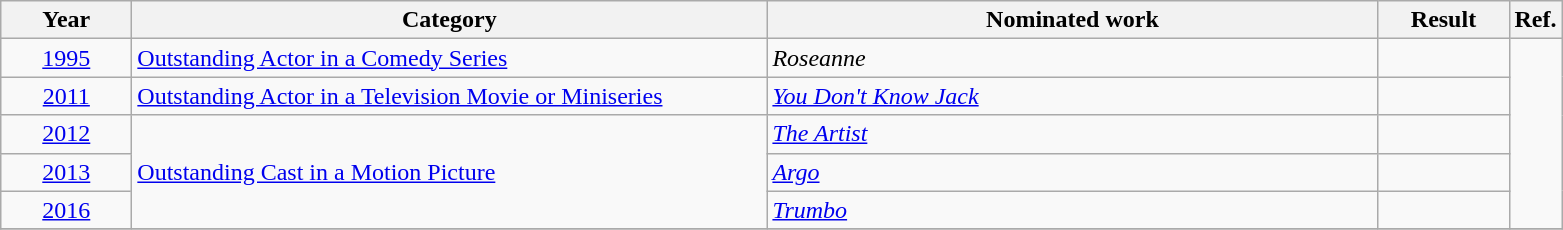<table class=wikitable>
<tr>
<th scope="col" style="width:5em;">Year</th>
<th scope="col" style="width:26em;">Category</th>
<th scope="col" style="width:25em;">Nominated work</th>
<th scope="col" style="width:5em;">Result</th>
<th>Ref.</th>
</tr>
<tr>
<td style="text-align:center;"><a href='#'>1995</a></td>
<td><a href='#'>Outstanding Actor in a Comedy Series</a></td>
<td><em>Roseanne</em></td>
<td></td>
<td rowspan=5></td>
</tr>
<tr>
<td style="text-align:center;"><a href='#'>2011</a></td>
<td><a href='#'>Outstanding Actor in a Television Movie or Miniseries</a></td>
<td><em><a href='#'>You Don't Know Jack</a></em></td>
<td></td>
</tr>
<tr>
<td style="text-align:center;"><a href='#'>2012</a></td>
<td rowspan="3"><a href='#'>Outstanding Cast in a Motion Picture</a></td>
<td><em><a href='#'>The Artist</a></em></td>
<td></td>
</tr>
<tr>
<td style="text-align:center;"><a href='#'>2013</a></td>
<td><em><a href='#'>Argo</a></em></td>
<td></td>
</tr>
<tr>
<td style="text-align:center;"><a href='#'>2016</a></td>
<td><em><a href='#'>Trumbo</a></em></td>
<td></td>
</tr>
<tr>
</tr>
</table>
